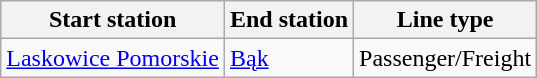<table class="wikitable">
<tr>
<th>Start station</th>
<th>End station</th>
<th>Line type</th>
</tr>
<tr>
<td><a href='#'>Laskowice Pomorskie</a></td>
<td><a href='#'>Bąk</a></td>
<td>Passenger/Freight</td>
</tr>
</table>
